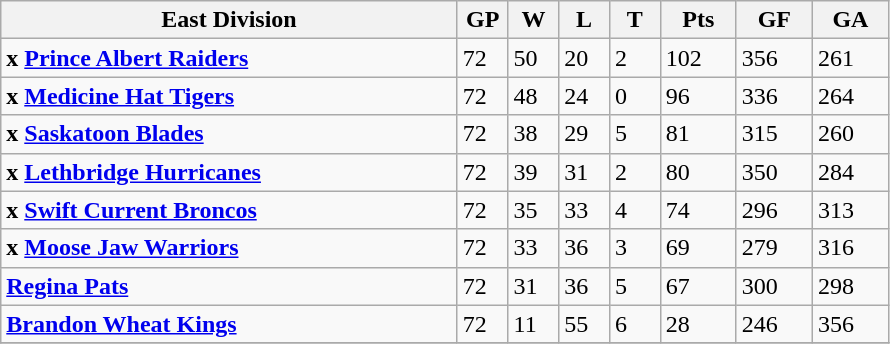<table class="wikitable">
<tr>
<th width="45%">East Division</th>
<th width="5%">GP</th>
<th width="5%">W</th>
<th width="5%">L</th>
<th width="5%">T</th>
<th width="7.5%">Pts</th>
<th width="7.5%">GF</th>
<th width="7.5%">GA</th>
</tr>
<tr>
<td><strong>x <a href='#'>Prince Albert Raiders</a></strong></td>
<td>72</td>
<td>50</td>
<td>20</td>
<td>2</td>
<td>102</td>
<td>356</td>
<td>261</td>
</tr>
<tr>
<td><strong>x <a href='#'>Medicine Hat Tigers</a></strong></td>
<td>72</td>
<td>48</td>
<td>24</td>
<td>0</td>
<td>96</td>
<td>336</td>
<td>264</td>
</tr>
<tr>
<td><strong>x <a href='#'>Saskatoon Blades</a></strong></td>
<td>72</td>
<td>38</td>
<td>29</td>
<td>5</td>
<td>81</td>
<td>315</td>
<td>260</td>
</tr>
<tr>
<td><strong>x <a href='#'>Lethbridge Hurricanes</a></strong></td>
<td>72</td>
<td>39</td>
<td>31</td>
<td>2</td>
<td>80</td>
<td>350</td>
<td>284</td>
</tr>
<tr>
<td><strong>x <a href='#'>Swift Current Broncos</a></strong></td>
<td>72</td>
<td>35</td>
<td>33</td>
<td>4</td>
<td>74</td>
<td>296</td>
<td>313</td>
</tr>
<tr>
<td><strong>x <a href='#'>Moose Jaw Warriors</a></strong></td>
<td>72</td>
<td>33</td>
<td>36</td>
<td>3</td>
<td>69</td>
<td>279</td>
<td>316</td>
</tr>
<tr>
<td><strong><a href='#'>Regina Pats</a></strong></td>
<td>72</td>
<td>31</td>
<td>36</td>
<td>5</td>
<td>67</td>
<td>300</td>
<td>298</td>
</tr>
<tr>
<td><strong><a href='#'>Brandon Wheat Kings</a></strong></td>
<td>72</td>
<td>11</td>
<td>55</td>
<td>6</td>
<td>28</td>
<td>246</td>
<td>356</td>
</tr>
<tr>
</tr>
</table>
